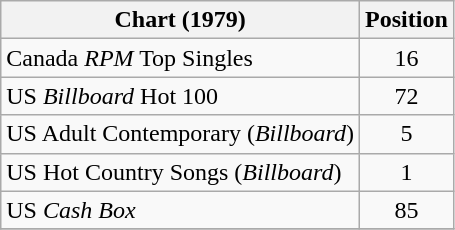<table class="wikitable sortable">
<tr>
<th align="left">Chart (1979)</th>
<th style="text-align:center;">Position</th>
</tr>
<tr>
<td>Canada <em>RPM</em> Top Singles</td>
<td style="text-align:center;">16</td>
</tr>
<tr>
<td>US <em>Billboard</em> Hot 100</td>
<td style="text-align:center;">72</td>
</tr>
<tr>
<td>US Adult Contemporary (<em>Billboard</em>)</td>
<td style="text-align:center;">5</td>
</tr>
<tr>
<td>US Hot Country Songs (<em>Billboard</em>)</td>
<td style="text-align:center;">1</td>
</tr>
<tr>
<td>US <em>Cash Box</em></td>
<td style="text-align:center;">85</td>
</tr>
<tr>
</tr>
</table>
